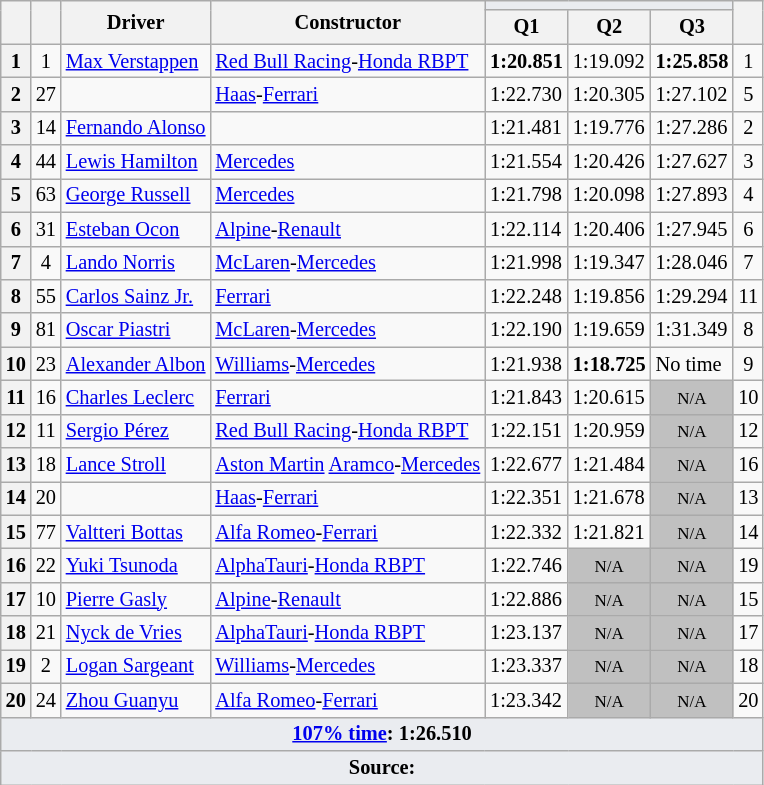<table class="wikitable sortable" style="font-size: 85%;">
<tr>
<th rowspan="2"></th>
<th rowspan="2"></th>
<th rowspan="2">Driver</th>
<th rowspan="2">Constructor</th>
<th colspan="3" style="background:#eaecf0; text-align:center;"></th>
<th rowspan="2"></th>
</tr>
<tr>
<th scope="col">Q1</th>
<th scope="col">Q2</th>
<th scope="col">Q3</th>
</tr>
<tr>
<th scope="row">1</th>
<td align="center">1</td>
<td data-sort-value="ver"> <a href='#'>Max Verstappen</a></td>
<td><a href='#'>Red Bull Racing</a>-<a href='#'>Honda RBPT</a></td>
<td><strong>1:20.851</strong></td>
<td>1:19.092</td>
<td><strong>1:25.858</strong></td>
<td align="center">1</td>
</tr>
<tr>
<th scope="row">2</th>
<td align="center">27</td>
<td data-sort-value="hul"></td>
<td><a href='#'>Haas</a>-<a href='#'>Ferrari</a></td>
<td>1:22.730</td>
<td>1:20.305</td>
<td>1:27.102</td>
<td align="center">5</td>
</tr>
<tr>
<th scope="row">3</th>
<td align="center">14</td>
<td data-sort-value="alo"> <a href='#'>Fernando Alonso</a></td>
<td></td>
<td>1:21.481</td>
<td>1:19.776</td>
<td>1:27.286</td>
<td align="center">2</td>
</tr>
<tr>
<th scope="row">4</th>
<td align="center">44</td>
<td data-sort-value="ham"> <a href='#'>Lewis Hamilton</a></td>
<td><a href='#'>Mercedes</a></td>
<td>1:21.554</td>
<td>1:20.426</td>
<td>1:27.627</td>
<td align="center">3</td>
</tr>
<tr>
<th scope="row">5</th>
<td align="center">63</td>
<td data-sort-value="rus"> <a href='#'>George Russell</a></td>
<td><a href='#'>Mercedes</a></td>
<td>1:21.798</td>
<td>1:20.098</td>
<td>1:27.893</td>
<td align="center">4</td>
</tr>
<tr>
<th scope="row">6</th>
<td align="center">31</td>
<td data-sort-value="oco"> <a href='#'>Esteban Ocon</a></td>
<td><a href='#'>Alpine</a>-<a href='#'>Renault</a></td>
<td>1:22.114</td>
<td>1:20.406</td>
<td>1:27.945</td>
<td align="center">6</td>
</tr>
<tr>
<th scope="row">7</th>
<td align="center">4</td>
<td data-sort-value="nor"> <a href='#'>Lando Norris</a></td>
<td><a href='#'>McLaren</a>-<a href='#'>Mercedes</a></td>
<td>1:21.998</td>
<td>1:19.347</td>
<td>1:28.046</td>
<td align="center">7</td>
</tr>
<tr>
<th scope="row">8</th>
<td align="center">55</td>
<td data-sort-value="sai"> <a href='#'>Carlos Sainz Jr.</a></td>
<td><a href='#'>Ferrari</a></td>
<td>1:22.248</td>
<td>1:19.856</td>
<td>1:29.294</td>
<td align="center">11</td>
</tr>
<tr>
<th scope="row">9</th>
<td align="center">81</td>
<td data-sort-value="pia"> <a href='#'>Oscar Piastri</a></td>
<td><a href='#'>McLaren</a>-<a href='#'>Mercedes</a></td>
<td>1:22.190</td>
<td>1:19.659</td>
<td>1:31.349</td>
<td align="center">8</td>
</tr>
<tr>
<th scope="row">10</th>
<td align="center">23</td>
<td data-sort-value="alb"> <a href='#'>Alexander Albon</a></td>
<td><a href='#'>Williams</a>-<a href='#'>Mercedes</a></td>
<td>1:21.938</td>
<td><strong>1:18.725</strong></td>
<td>No time</td>
<td align="center">9</td>
</tr>
<tr>
<th scope="row">11</th>
<td align="center">16</td>
<td data-sort-value="lec"> <a href='#'>Charles Leclerc</a></td>
<td><a href='#'>Ferrari</a></td>
<td>1:21.843</td>
<td>1:20.615</td>
<td data-sort-value="15" align="center" style="background: silver"><small>N/A</small></td>
<td align="center">10</td>
</tr>
<tr>
<th scope="row">12</th>
<td align="center">11</td>
<td data-sort-value="per"> <a href='#'>Sergio Pérez</a></td>
<td><a href='#'>Red Bull Racing</a>-<a href='#'>Honda RBPT</a></td>
<td>1:22.151</td>
<td>1:20.959</td>
<td data-sort-value="15" align="center" style="background: silver"><small>N/A</small></td>
<td align="center">12</td>
</tr>
<tr>
<th scope="row">13</th>
<td align="center">18</td>
<td data-sort-value="str"> <a href='#'>Lance Stroll</a></td>
<td><a href='#'>Aston Martin</a> <a href='#'>Aramco</a>-<a href='#'>Mercedes</a></td>
<td>1:22.677</td>
<td>1:21.484</td>
<td data-sort-value="17" align="center" style="background: silver"><small>N/A</small></td>
<td align="center">16</td>
</tr>
<tr>
<th scope="row">14</th>
<td align="center">20</td>
<td data-sort-value="mag"></td>
<td><a href='#'>Haas</a>-<a href='#'>Ferrari</a></td>
<td>1:22.351</td>
<td>1:21.678</td>
<td data-sort-value="17" align="center" style="background: silver"><small>N/A</small></td>
<td align="center">13</td>
</tr>
<tr>
<th scope="row">15</th>
<td align="center">77</td>
<td data-sort-value="bot"> <a href='#'>Valtteri Bottas</a></td>
<td><a href='#'>Alfa Romeo</a>-<a href='#'>Ferrari</a></td>
<td>1:22.332</td>
<td>1:21.821</td>
<td data-sort-value="15" align="center" style="background: silver"><small>N/A</small></td>
<td align="center">14</td>
</tr>
<tr>
<th scope="row">16</th>
<td align="center">22</td>
<td data-sort-value="tsu"> <a href='#'>Yuki Tsunoda</a></td>
<td><a href='#'>AlphaTauri</a>-<a href='#'>Honda RBPT</a></td>
<td>1:22.746</td>
<td data-sort-value="15" align="center" style="background: silver"><small>N/A</small></td>
<td data-sort-value="15" align="center" style="background: silver"><small>N/A</small></td>
<td align="center">19</td>
</tr>
<tr>
<th scope="row">17</th>
<td align="center">10</td>
<td data-sort-value="gas"> <a href='#'>Pierre Gasly</a></td>
<td><a href='#'>Alpine</a>-<a href='#'>Renault</a></td>
<td>1:22.886</td>
<td data-sort-value="20" align="center" style="background: silver"><small>N/A</small></td>
<td data-sort-value="20" align="center" style="background: silver"><small>N/A</small></td>
<td align="center">15</td>
</tr>
<tr>
<th scope="row">18</th>
<td align="center">21</td>
<td data-sort-value="dev"> <a href='#'>Nyck de Vries</a></td>
<td><a href='#'>AlphaTauri</a>-<a href='#'>Honda RBPT</a></td>
<td>1:23.137</td>
<td data-sort-value="20" align="center" style="background: silver"><small>N/A</small></td>
<td data-sort-value="20" align="center" style="background: silver"><small>N/A</small></td>
<td align="center">17</td>
</tr>
<tr>
<th scope="row">19</th>
<td align="center">2</td>
<td data-sort-value="sar"> <a href='#'>Logan Sargeant</a></td>
<td><a href='#'>Williams</a>-<a href='#'>Mercedes</a></td>
<td>1:23.337</td>
<td data-sort-value="15" align="center" style="background: silver"><small>N/A</small></td>
<td data-sort-value="15" align="center" style="background: silver"><small>N/A</small></td>
<td align="center">18</td>
</tr>
<tr>
<th scope="row">20</th>
<td align="center">24</td>
<td data-sort-value="zho"> <a href='#'>Zhou Guanyu</a></td>
<td><a href='#'>Alfa Romeo</a>-<a href='#'>Ferrari</a></td>
<td>1:23.342</td>
<td data-sort-value="16" align="center" style="background: silver"><small>N/A</small></td>
<td data-sort-value="16" align="center" style="background: silver"><small>N/A</small></td>
<td align="center">20</td>
</tr>
<tr class="sortbottom">
<td colspan="8" style="background-color:#eaecf0;text-align:center"><strong><a href='#'>107% time</a>: 1:26.510</strong></td>
</tr>
<tr class="sortbottom">
<td colspan="8" style="background-color:#eaecf0;text-align:center"><strong>Source:</strong></td>
</tr>
</table>
